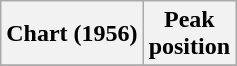<table class="wikitable sortable">
<tr>
<th align="left">Chart (1956)</th>
<th style="text-align:center;">Peak<br>position</th>
</tr>
<tr>
</tr>
</table>
